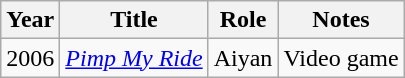<table class="wikitable sortable">
<tr>
<th>Year</th>
<th>Title</th>
<th>Role</th>
<th class="unsortable">Notes</th>
</tr>
<tr>
<td>2006</td>
<td><em><a href='#'>Pimp My Ride</a></em></td>
<td>Aiyan</td>
<td>Video game</td>
</tr>
</table>
